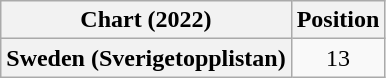<table class="wikitable plainrowheaders" style="text-align:center">
<tr>
<th scope="col">Chart (2022)</th>
<th scope="col">Position</th>
</tr>
<tr>
<th scope="row">Sweden (Sverigetopplistan)</th>
<td>13</td>
</tr>
</table>
